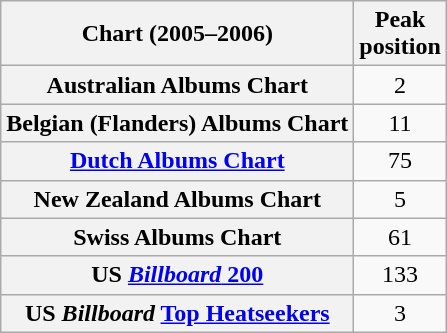<table class="wikitable sortable plainrowheaders">
<tr>
<th scope="col">Chart (2005–2006)</th>
<th scope="col">Peak<br>position</th>
</tr>
<tr>
<th scope="row">Australian Albums Chart</th>
<td align="center">2</td>
</tr>
<tr>
<th scope="row">Belgian (Flanders) Albums Chart</th>
<td align="center">11</td>
</tr>
<tr>
<th scope="row"><a href='#'>Dutch Albums Chart</a></th>
<td align="center">75</td>
</tr>
<tr>
<th scope="row">New Zealand Albums Chart</th>
<td align="center">5</td>
</tr>
<tr>
<th scope="row">Swiss Albums Chart</th>
<td align="center">61</td>
</tr>
<tr>
<th scope="row">US <a href='#'><em>Billboard</em> 200</a></th>
<td align="center">133</td>
</tr>
<tr>
<th scope="row">US <em>Billboard</em> <a href='#'>Top Heatseekers</a></th>
<td align="center">3</td>
</tr>
</table>
